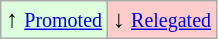<table class="wikitable" align="center">
<tr>
<td style="background:#ddffdd">↑ <small><a href='#'>Promoted</a></small></td>
<td style="background:#ffcccc">↓ <small><a href='#'>Relegated</a></small></td>
</tr>
</table>
